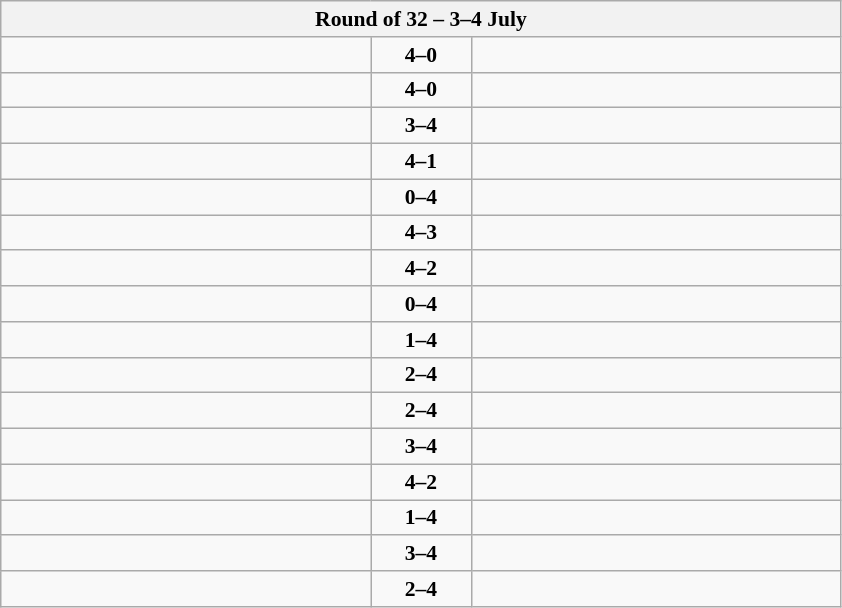<table class="wikitable" style="text-align: center; font-size:90% ">
<tr>
<th colspan=3>Round of 32 – 3–4 July</th>
</tr>
<tr>
<td align=left width="240"><strong></strong></td>
<td align=center width="60"><strong>4–0</strong></td>
<td align=left width="240"></td>
</tr>
<tr>
<td align=left><strong></strong></td>
<td align=center><strong>4–0</strong></td>
<td align=left></td>
</tr>
<tr>
<td align=left></td>
<td align=center><strong>3–4</strong></td>
<td align=left><strong></strong></td>
</tr>
<tr>
<td align=left><strong></strong></td>
<td align=center><strong>4–1</strong></td>
<td align=left></td>
</tr>
<tr>
<td align=left></td>
<td align=center><strong>0–4</strong></td>
<td align=left><strong></strong></td>
</tr>
<tr>
<td align=left><strong></strong></td>
<td align=center><strong>4–3</strong></td>
<td align=left></td>
</tr>
<tr>
<td align=left><strong></strong></td>
<td align=center><strong>4–2</strong></td>
<td align=left></td>
</tr>
<tr>
<td align=left></td>
<td align=center><strong>0–4</strong></td>
<td align=left><strong></strong></td>
</tr>
<tr>
<td align=left></td>
<td align=center><strong>1–4</strong></td>
<td align=left><strong></strong></td>
</tr>
<tr>
<td align=left></td>
<td align=center><strong>2–4</strong></td>
<td align=left><strong></strong></td>
</tr>
<tr>
<td align=left></td>
<td align=center><strong>2–4</strong></td>
<td align=left><strong></strong></td>
</tr>
<tr>
<td align=left></td>
<td align=center><strong>3–4</strong></td>
<td align=left><strong></strong></td>
</tr>
<tr>
<td align=left><strong></strong></td>
<td align=center><strong>4–2</strong></td>
<td align=left></td>
</tr>
<tr>
<td align=left></td>
<td align=center><strong>1–4</strong></td>
<td align=left><strong></strong></td>
</tr>
<tr>
<td align=left></td>
<td align=center><strong>3–4</strong></td>
<td align=left><strong></strong></td>
</tr>
<tr>
<td align=left></td>
<td align=center><strong>2–4</strong></td>
<td align=left><strong></strong></td>
</tr>
</table>
